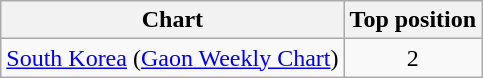<table class="wikitable sortable">
<tr>
<th align="left">Chart</th>
<th align="center">Top position</th>
</tr>
<tr>
<td><a href='#'>South Korea</a> (<a href='#'>Gaon Weekly Chart</a>)</td>
<td align="center">2</td>
</tr>
</table>
